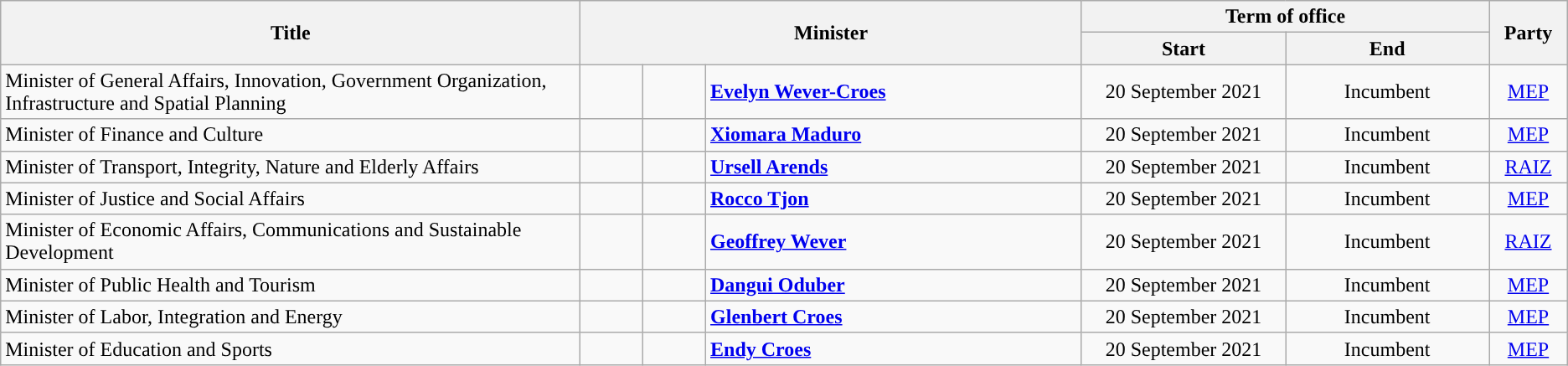<table class="wikitable sortable" style="text-align:left">
<tr>
<th rowspan="2" width="37%">Title</th>
<th colspan="3" rowspan="2">Minister</th>
<th colspan="2">Term of office</th>
<th rowspan="2" width="5%">Party</th>
</tr>
<tr>
<th width="13%" data-sort-type=date>Start</th>
<th width="13%" data-sort-type=date>End</th>
</tr>
<tr>
<td>Minister of General Affairs, Innovation, Government Organization, Infrastructure and Spatial Planning</td>
<td style="background:"></td>
<td></td>
<td width="24%"><strong><a href='#'>Evelyn Wever-Croes</a></strong></td>
<td style="text-align:center">20 September 2021</td>
<td style="text-align:center">Incumbent</td>
<td style="text-align:center"><a href='#'>MEP</a></td>
</tr>
<tr>
<td>Minister of Finance and Culture</td>
<td style="background:"></td>
<td></td>
<td><strong><a href='#'>Xiomara Maduro</a></strong></td>
<td style="text-align:center">20 September 2021</td>
<td style="text-align:center">Incumbent</td>
<td style="text-align:center"><a href='#'>MEP</a></td>
</tr>
<tr>
<td>Minister of Transport, Integrity, Nature and Elderly Affairs</td>
<td style="background:"></td>
<td></td>
<td><strong><a href='#'>Ursell Arends</a></strong></td>
<td style="text-align:center">20 September 2021</td>
<td style="text-align:center">Incumbent</td>
<td style="text-align:center"><a href='#'>RAIZ</a></td>
</tr>
<tr>
<td>Minister of Justice and Social Affairs</td>
<td style="background:"></td>
<td></td>
<td width="24%"><strong><a href='#'>Rocco Tjon</a></strong></td>
<td style="text-align:center">20 September 2021</td>
<td style="text-align:center">Incumbent</td>
<td style="text-align:center"><a href='#'>MEP</a></td>
</tr>
<tr>
<td>Minister of Economic Affairs, Communications and Sustainable Development</td>
<td style="background:"></td>
<td></td>
<td><strong><a href='#'>Geoffrey Wever</a></strong></td>
<td style="text-align:center">20 September 2021</td>
<td style="text-align:center">Incumbent</td>
<td style="text-align:center"><a href='#'>RAIZ</a></td>
</tr>
<tr>
<td>Minister of Public Health and Tourism</td>
<td style="background:"></td>
<td></td>
<td width="24%"><strong><a href='#'>Dangui Oduber</a></strong></td>
<td style="text-align:center">20 September 2021</td>
<td style="text-align:center">Incumbent</td>
<td style="text-align:center"><a href='#'>MEP</a></td>
</tr>
<tr>
<td>Minister of Labor, Integration and Energy</td>
<td style="background:"></td>
<td></td>
<td width="24%"><strong><a href='#'>Glenbert Croes</a></strong></td>
<td style="text-align:center">20 September 2021</td>
<td style="text-align:center">Incumbent</td>
<td style="text-align:center"><a href='#'>MEP</a></td>
</tr>
<tr>
<td>Minister of Education and Sports</td>
<td style="background:"></td>
<td></td>
<td width="24%"><strong><a href='#'>Endy Croes</a></strong></td>
<td style="text-align:center">20 September 2021</td>
<td style="text-align:center">Incumbent</td>
<td style="text-align:center"><a href='#'>MEP</a></td>
</tr>
</table>
